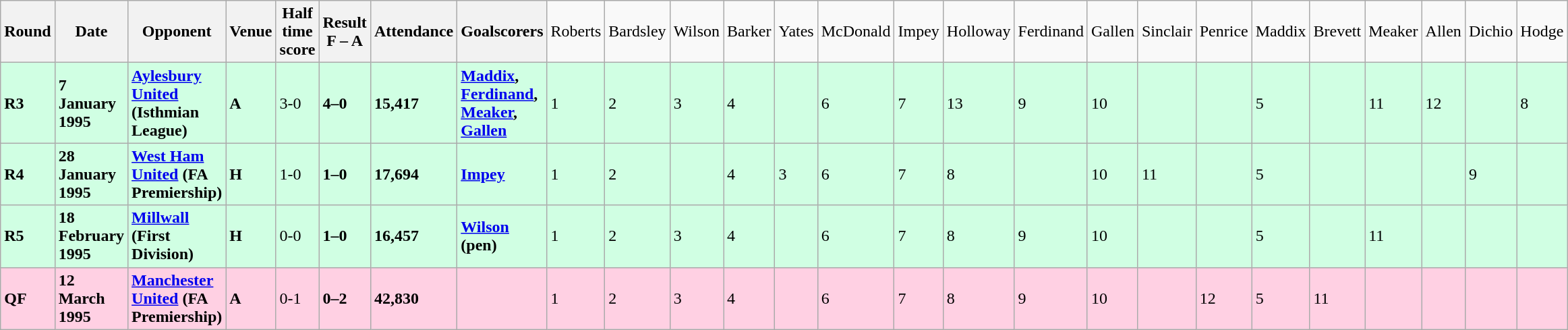<table class="wikitable">
<tr>
<th><strong>Round</strong></th>
<th><strong>Date</strong></th>
<th><strong>Opponent</strong></th>
<th><strong>Venue</strong></th>
<th><strong>Half time score</strong></th>
<th><strong>Result</strong><br><strong>F – A</strong></th>
<th><strong>Attendance</strong></th>
<th><strong>Goalscorers</strong></th>
<td>Roberts</td>
<td>Bardsley</td>
<td>Wilson</td>
<td>Barker</td>
<td>Yates</td>
<td>McDonald</td>
<td>Impey</td>
<td>Holloway</td>
<td>Ferdinand</td>
<td>Gallen</td>
<td>Sinclair</td>
<td>Penrice</td>
<td>Maddix</td>
<td>Brevett</td>
<td>Meaker</td>
<td>Allen</td>
<td>Dichio</td>
<td>Hodge</td>
</tr>
<tr style="background-color: #d0ffe3;">
<td><strong>R3</strong></td>
<td><strong>7 January 1995</strong></td>
<td><strong><a href='#'>Aylesbury United</a> (Isthmian League)</strong></td>
<td><strong>A</strong></td>
<td>3-0</td>
<td><strong>4–0</strong></td>
<td><strong>15,417</strong></td>
<td><strong><a href='#'>Maddix</a>, <a href='#'>Ferdinand</a>, <a href='#'>Meaker</a>, <a href='#'>Gallen</a></strong></td>
<td>1</td>
<td>2</td>
<td>3</td>
<td>4</td>
<td></td>
<td>6</td>
<td>7</td>
<td>13</td>
<td>9</td>
<td>10</td>
<td></td>
<td></td>
<td>5</td>
<td></td>
<td>11</td>
<td>12</td>
<td></td>
<td>8</td>
</tr>
<tr style="background-color: #d0ffe3;">
<td><strong>R4</strong></td>
<td><strong>28 January 1995</strong></td>
<td><strong><a href='#'>West Ham United</a> (FA Premiership)</strong></td>
<td><strong>H</strong></td>
<td>1-0</td>
<td><strong>1–0</strong></td>
<td><strong>17,694</strong></td>
<td><a href='#'><strong>Impey</strong></a></td>
<td>1</td>
<td>2</td>
<td></td>
<td>4</td>
<td>3</td>
<td>6</td>
<td>7</td>
<td>8</td>
<td></td>
<td>10</td>
<td>11</td>
<td></td>
<td>5</td>
<td></td>
<td></td>
<td></td>
<td>9</td>
<td></td>
</tr>
<tr style="background-color: #d0ffe3;">
<td><strong>R5</strong></td>
<td><strong>18 February 1995</strong></td>
<td><strong><a href='#'>Millwall</a> (First Division)</strong></td>
<td><strong>H</strong></td>
<td>0-0</td>
<td><strong>1–0</strong></td>
<td><strong>16,457</strong></td>
<td><strong><a href='#'>Wilson</a> (pen)</strong></td>
<td>1</td>
<td>2</td>
<td>3</td>
<td>4</td>
<td></td>
<td>6</td>
<td>7</td>
<td>8</td>
<td>9</td>
<td>10</td>
<td></td>
<td></td>
<td>5</td>
<td></td>
<td>11</td>
<td></td>
<td></td>
<td></td>
</tr>
<tr style="background-color: #ffd0e3;">
<td><strong>QF</strong></td>
<td><strong>12 March 1995</strong></td>
<td><strong><a href='#'>Manchester United</a> (FA Premiership)</strong></td>
<td><strong>A</strong></td>
<td>0-1</td>
<td><strong>0–2</strong></td>
<td><strong>42,830</strong></td>
<td></td>
<td>1</td>
<td>2</td>
<td>3</td>
<td>4</td>
<td></td>
<td>6</td>
<td>7</td>
<td>8</td>
<td>9</td>
<td>10</td>
<td></td>
<td>12</td>
<td>5</td>
<td>11</td>
<td></td>
<td></td>
<td></td>
<td></td>
</tr>
</table>
